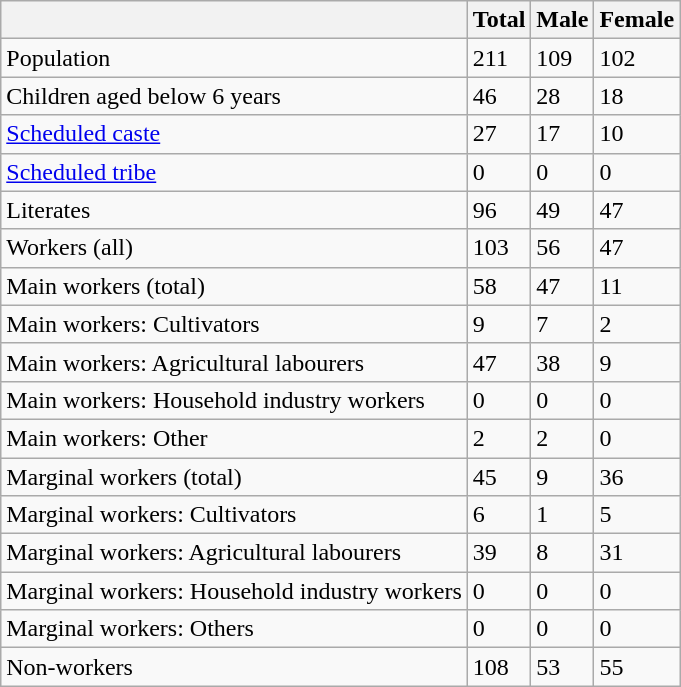<table class="wikitable sortable">
<tr>
<th></th>
<th>Total</th>
<th>Male</th>
<th>Female</th>
</tr>
<tr>
<td>Population</td>
<td>211</td>
<td>109</td>
<td>102</td>
</tr>
<tr>
<td>Children aged below 6 years</td>
<td>46</td>
<td>28</td>
<td>18</td>
</tr>
<tr>
<td><a href='#'>Scheduled caste</a></td>
<td>27</td>
<td>17</td>
<td>10</td>
</tr>
<tr>
<td><a href='#'>Scheduled tribe</a></td>
<td>0</td>
<td>0</td>
<td>0</td>
</tr>
<tr>
<td>Literates</td>
<td>96</td>
<td>49</td>
<td>47</td>
</tr>
<tr>
<td>Workers (all)</td>
<td>103</td>
<td>56</td>
<td>47</td>
</tr>
<tr>
<td>Main workers (total)</td>
<td>58</td>
<td>47</td>
<td>11</td>
</tr>
<tr>
<td>Main workers: Cultivators</td>
<td>9</td>
<td>7</td>
<td>2</td>
</tr>
<tr>
<td>Main workers: Agricultural labourers</td>
<td>47</td>
<td>38</td>
<td>9</td>
</tr>
<tr>
<td>Main workers: Household industry workers</td>
<td>0</td>
<td>0</td>
<td>0</td>
</tr>
<tr>
<td>Main workers: Other</td>
<td>2</td>
<td>2</td>
<td>0</td>
</tr>
<tr>
<td>Marginal workers (total)</td>
<td>45</td>
<td>9</td>
<td>36</td>
</tr>
<tr>
<td>Marginal workers: Cultivators</td>
<td>6</td>
<td>1</td>
<td>5</td>
</tr>
<tr>
<td>Marginal workers: Agricultural labourers</td>
<td>39</td>
<td>8</td>
<td>31</td>
</tr>
<tr>
<td>Marginal workers: Household industry workers</td>
<td>0</td>
<td>0</td>
<td>0</td>
</tr>
<tr>
<td>Marginal workers: Others</td>
<td>0</td>
<td>0</td>
<td>0</td>
</tr>
<tr>
<td>Non-workers</td>
<td>108</td>
<td>53</td>
<td>55</td>
</tr>
</table>
